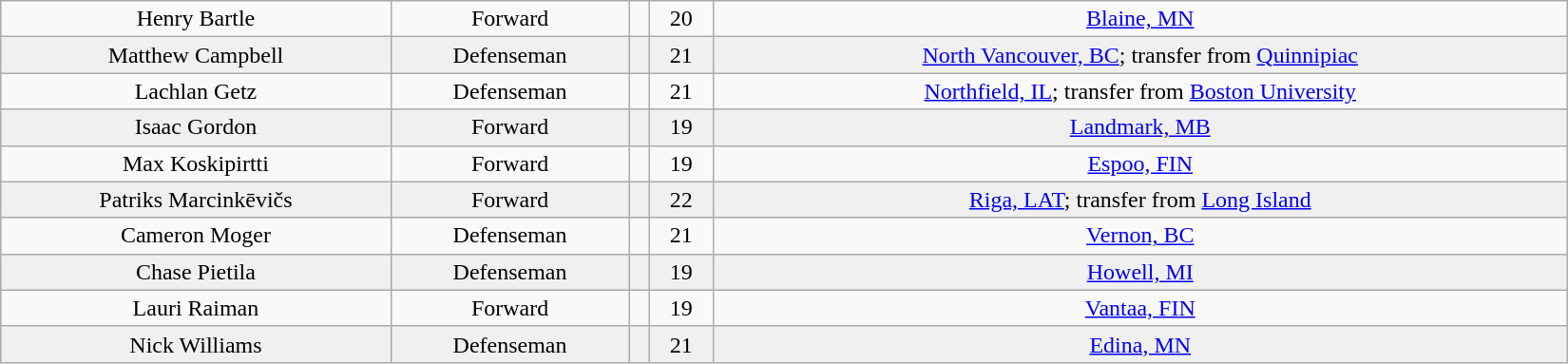<table class="wikitable" width=1100>
<tr align="center" bgcolor="">
<td>Henry Bartle</td>
<td>Forward</td>
<td></td>
<td>20</td>
<td><a href='#'>Blaine, MN</a></td>
</tr>
<tr align="center" bgcolor="f0f0f0">
<td>Matthew Campbell</td>
<td>Defenseman</td>
<td></td>
<td>21</td>
<td><a href='#'>North Vancouver, BC</a>; transfer from <a href='#'>Quinnipiac</a></td>
</tr>
<tr align="center" bgcolor="">
<td>Lachlan Getz</td>
<td>Defenseman</td>
<td></td>
<td>21</td>
<td><a href='#'>Northfield, IL</a>; transfer from <a href='#'>Boston University</a></td>
</tr>
<tr align="center" bgcolor="f0f0f0">
<td>Isaac Gordon</td>
<td>Forward</td>
<td></td>
<td>19</td>
<td><a href='#'>Landmark, MB</a></td>
</tr>
<tr align="center" bgcolor="">
<td>Max Koskipirtti</td>
<td>Forward</td>
<td></td>
<td>19</td>
<td><a href='#'>Espoo, FIN</a></td>
</tr>
<tr align="center" bgcolor="f0f0f0">
<td>Patriks Marcinkēvičs</td>
<td>Forward</td>
<td></td>
<td>22</td>
<td><a href='#'>Riga, LAT</a>; transfer from <a href='#'>Long Island</a></td>
</tr>
<tr align="center" bgcolor="">
<td>Cameron Moger</td>
<td>Defenseman</td>
<td></td>
<td>21</td>
<td><a href='#'>Vernon, BC</a></td>
</tr>
<tr align="center" bgcolor="f0f0f0">
<td>Chase Pietila</td>
<td>Defenseman</td>
<td></td>
<td>19</td>
<td><a href='#'>Howell, MI</a></td>
</tr>
<tr align="center" bgcolor="">
<td>Lauri Raiman</td>
<td>Forward</td>
<td></td>
<td>19</td>
<td><a href='#'>Vantaa, FIN</a></td>
</tr>
<tr align="center" bgcolor="f0f0f0">
<td>Nick Williams</td>
<td>Defenseman</td>
<td></td>
<td>21</td>
<td><a href='#'>Edina, MN</a></td>
</tr>
</table>
